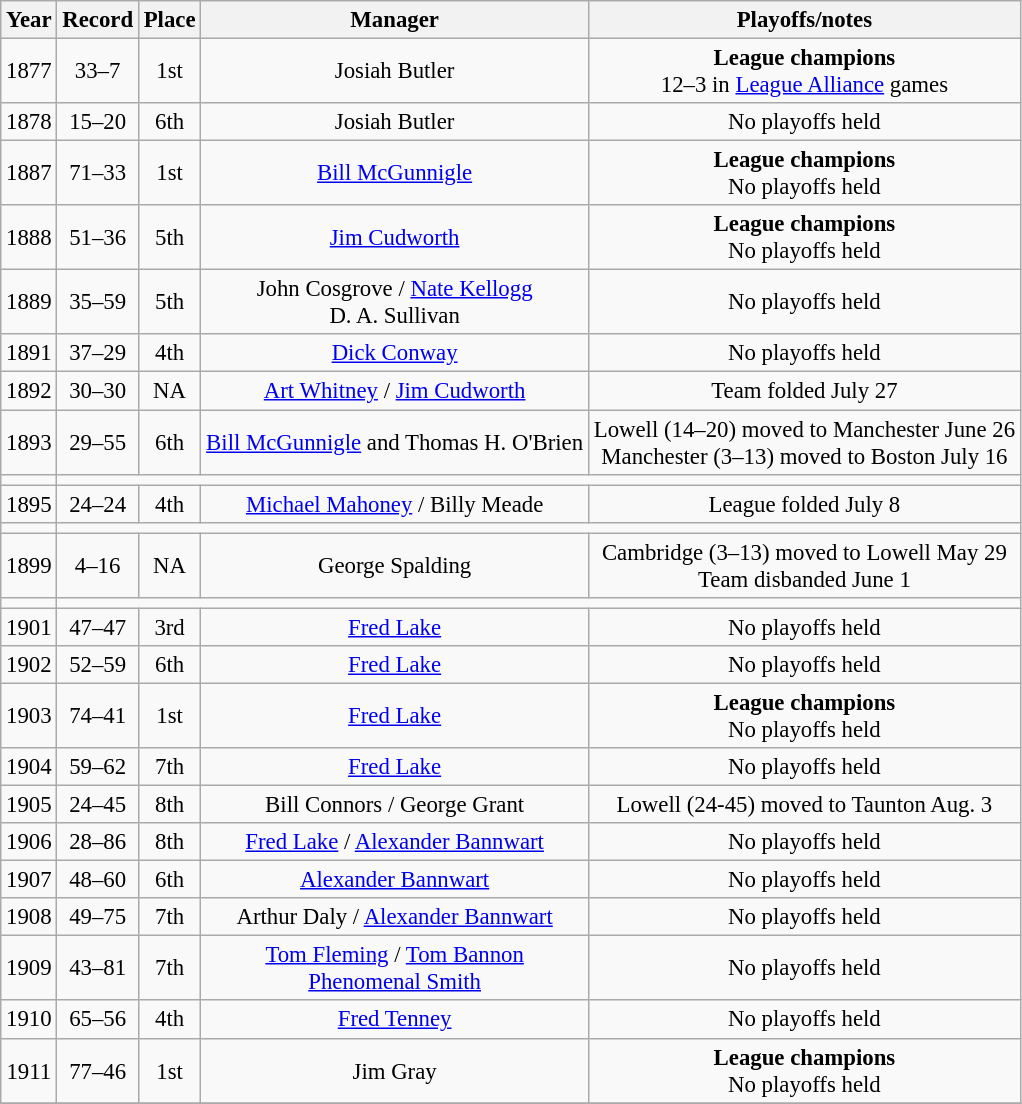<table class="wikitable" style="text-align:center; font-size: 95%;">
<tr>
<th>Year</th>
<th>Record</th>
<th>Place</th>
<th>Manager</th>
<th>Playoffs/notes</th>
</tr>
<tr align=center>
<td>1877</td>
<td>33–7</td>
<td>1st</td>
<td>Josiah Butler</td>
<td><strong>League champions</strong><br>12–3 in <a href='#'>League Alliance</a> games</td>
</tr>
<tr align=center>
<td>1878</td>
<td>15–20</td>
<td>6th</td>
<td>Josiah Butler</td>
<td>No playoffs held</td>
</tr>
<tr align=center>
<td>1887</td>
<td>71–33</td>
<td>1st</td>
<td><a href='#'>Bill McGunnigle</a></td>
<td><strong>League champions</strong><br>No playoffs held</td>
</tr>
<tr align=center>
<td>1888</td>
<td>51–36</td>
<td>5th</td>
<td><a href='#'>Jim Cudworth</a></td>
<td><strong>League champions</strong><br>No playoffs held</td>
</tr>
<tr align=center>
<td>1889</td>
<td>35–59</td>
<td>5th</td>
<td>John Cosgrove / <a href='#'>Nate Kellogg</a> <br> D. A. Sullivan</td>
<td>No playoffs held</td>
</tr>
<tr align=center>
<td>1891</td>
<td>37–29</td>
<td>4th</td>
<td><a href='#'>Dick Conway</a></td>
<td>No playoffs held</td>
</tr>
<tr align=center>
<td>1892</td>
<td>30–30</td>
<td>NA</td>
<td><a href='#'>Art Whitney</a> / <a href='#'>Jim Cudworth</a></td>
<td>Team folded July 27</td>
</tr>
<tr align=center>
<td>1893</td>
<td>29–55</td>
<td>6th</td>
<td><a href='#'>Bill McGunnigle</a> and Thomas H. O'Brien</td>
<td>Lowell (14–20) moved to Manchester June 26<br> Manchester (3–13) moved to Boston July 16</td>
</tr>
<tr align=center>
<td></td>
</tr>
<tr align=center>
<td>1895</td>
<td>24–24</td>
<td>4th</td>
<td><a href='#'>Michael Mahoney</a> / Billy Meade</td>
<td>League folded July 8</td>
</tr>
<tr align=center>
<td></td>
</tr>
<tr align=center>
<td>1899</td>
<td>4–16</td>
<td>NA</td>
<td>George Spalding</td>
<td>Cambridge (3–13) moved to Lowell May 29<br> Team disbanded June 1</td>
</tr>
<tr align=center>
<td></td>
</tr>
<tr align=center>
<td>1901</td>
<td>47–47</td>
<td>3rd</td>
<td><a href='#'>Fred Lake</a></td>
<td>No playoffs held</td>
</tr>
<tr align=center>
<td>1902</td>
<td>52–59</td>
<td>6th</td>
<td><a href='#'>Fred Lake</a></td>
<td>No playoffs held</td>
</tr>
<tr align=center>
<td>1903</td>
<td>74–41</td>
<td>1st</td>
<td><a href='#'>Fred Lake</a></td>
<td><strong>League champions</strong><br> No playoffs held</td>
</tr>
<tr align=center>
<td>1904</td>
<td>59–62</td>
<td>7th</td>
<td><a href='#'>Fred Lake</a></td>
<td>No playoffs held</td>
</tr>
<tr align=center>
<td>1905</td>
<td>24–45</td>
<td>8th</td>
<td>Bill Connors / George Grant</td>
<td>Lowell (24-45) moved to Taunton Aug. 3</td>
</tr>
<tr align=center>
<td>1906</td>
<td>28–86</td>
<td>8th</td>
<td><a href='#'>Fred Lake</a> / <a href='#'>Alexander Bannwart</a></td>
<td>No playoffs held</td>
</tr>
<tr align=center>
<td>1907</td>
<td>48–60</td>
<td>6th</td>
<td><a href='#'>Alexander Bannwart</a></td>
<td>No playoffs held</td>
</tr>
<tr align=center>
<td>1908</td>
<td>49–75</td>
<td>7th</td>
<td>Arthur Daly / <a href='#'>Alexander Bannwart</a></td>
<td>No playoffs held</td>
</tr>
<tr align=center>
<td>1909</td>
<td>43–81</td>
<td>7th</td>
<td><a href='#'>Tom Fleming</a> / <a href='#'>Tom Bannon</a> <br><a href='#'>Phenomenal Smith</a></td>
<td>No playoffs held</td>
</tr>
<tr align=center>
<td>1910</td>
<td>65–56</td>
<td>4th</td>
<td><a href='#'>Fred Tenney</a></td>
<td>No playoffs held</td>
</tr>
<tr align=center>
<td>1911</td>
<td>77–46</td>
<td>1st</td>
<td>Jim Gray</td>
<td><strong>League champions</strong><br>No playoffs held</td>
</tr>
<tr align=center>
</tr>
</table>
